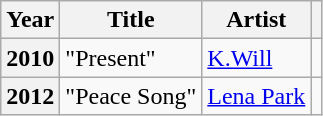<table class="wikitable plainrowheaders sortable">
<tr>
<th scope="col">Year</th>
<th scope="col">Title</th>
<th scope="col">Artist</th>
<th scope="col" class="unsortable"></th>
</tr>
<tr>
<th scope="row">2010</th>
<td>"Present"</td>
<td><a href='#'>K.Will</a></td>
<td style="text-align:center"></td>
</tr>
<tr>
<th scope="row">2012</th>
<td>"Peace Song"</td>
<td><a href='#'>Lena Park</a></td>
<td style="text-align:center"></td>
</tr>
</table>
